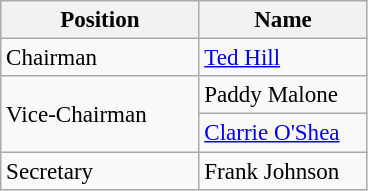<table class="wikitable" style="font-size:96%">
<tr>
<th width="125">Position</th>
<th width="105">Name</th>
</tr>
<tr>
<td>Chairman</td>
<td><a href='#'>Ted Hill</a></td>
</tr>
<tr>
<td rowspan=2>Vice-Chairman</td>
<td>Paddy Malone</td>
</tr>
<tr>
<td><a href='#'>Clarrie O'Shea</a></td>
</tr>
<tr>
<td>Secretary</td>
<td>Frank Johnson</td>
</tr>
</table>
